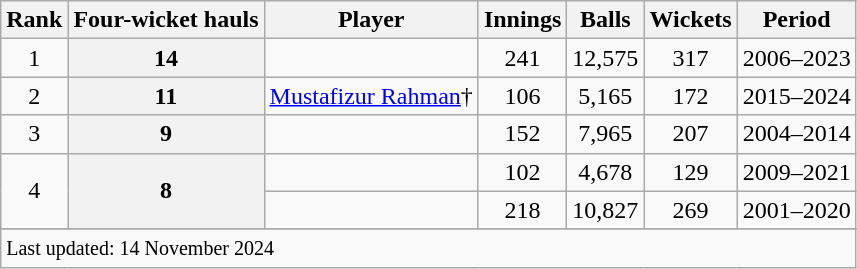<table class="wikitable plainrowheaders sortable">
<tr>
<th scope=col>Rank</th>
<th scope=col>Four-wicket hauls</th>
<th scope=col>Player</th>
<th scope=col>Innings</th>
<th scope=col>Balls</th>
<th scope=col>Wickets</th>
<th scope=col>Period</th>
</tr>
<tr>
<td align=center>1</td>
<th scope=row style=text-align:center;>14</th>
<td></td>
<td align=center>241</td>
<td align=center>12,575</td>
<td align=center>317</td>
<td>2006–2023</td>
</tr>
<tr>
<td align=center>2</td>
<th scope=row style=text-align:center;>11</th>
<td><a href='#'>Mustafizur Rahman</a>†</td>
<td align="center">106</td>
<td align="center">5,165</td>
<td align="center">172</td>
<td>2015–2024</td>
</tr>
<tr>
<td align="center">3</td>
<th scope="row" style="text-align:center;">9</th>
<td></td>
<td align="center">152</td>
<td align="center">7,965</td>
<td align="center">207</td>
<td>2004–2014</td>
</tr>
<tr>
<td rowspan="2" align="center">4</td>
<th rowspan="2" scope="row" style="text-align:center;">8</th>
<td></td>
<td align="center">102</td>
<td align="center">4,678</td>
<td align="center">129</td>
<td>2009–2021</td>
</tr>
<tr>
<td></td>
<td align="center">218</td>
<td align="center">10,827</td>
<td align="center">269</td>
<td>2001–2020</td>
</tr>
<tr>
</tr>
<tr class=sortbottom>
<td colspan=7><small>Last updated: 14 November 2024</small></td>
</tr>
</table>
